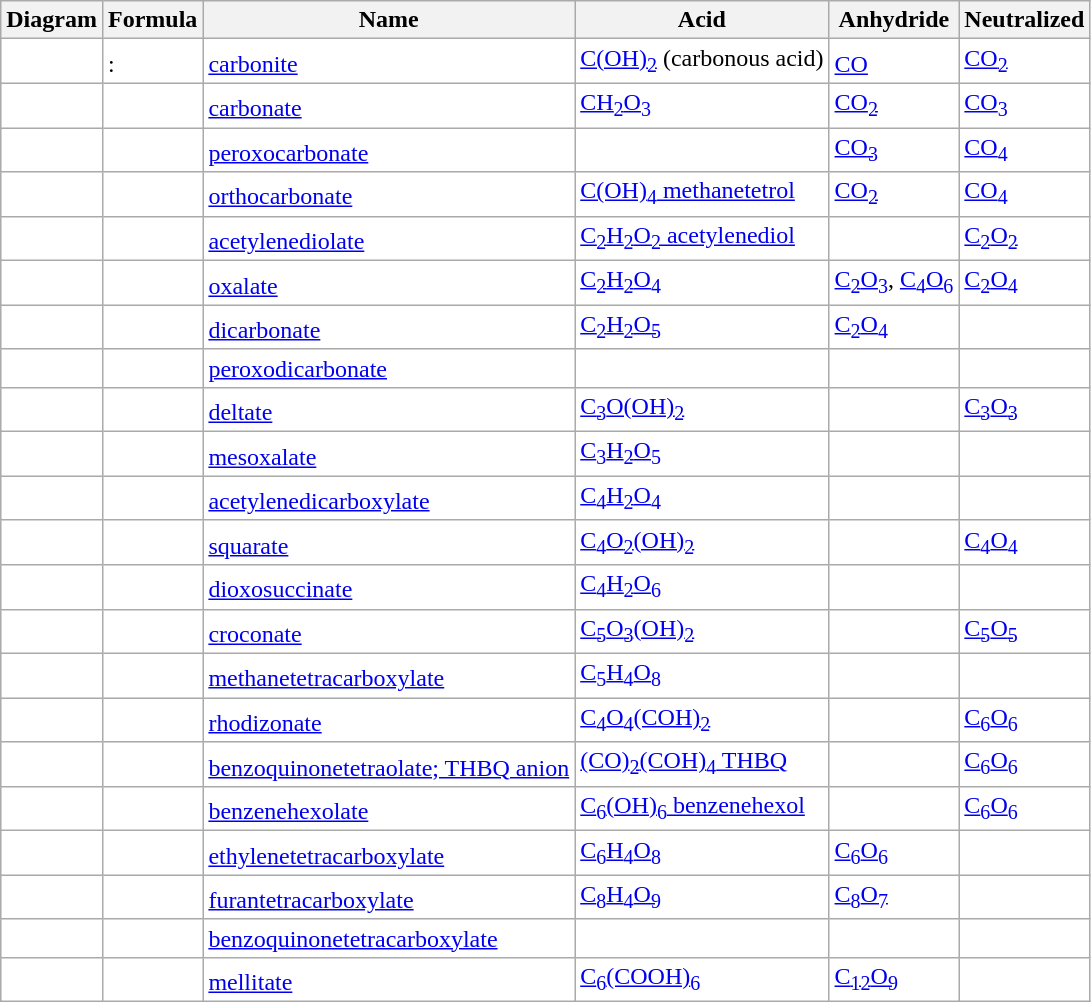<table class="wikitable" style="margin-left:2em">
<tr valign="bottom">
<th align=center>Diagram</th>
<th>Formula</th>
<th>Name</th>
<th>Acid</th>
<th>Anhydride</th>
<th>Neutralized</th>
</tr>
<tr valign="bottom" bgcolor="#ffffff">
<td valign="middle" align=center></td>
<td>:</td>
<td><a href='#'>carbonite</a></td>
<td><a href='#'>C(OH)<sub>2</sub></a> (carbonous acid)</td>
<td><a href='#'>CO</a></td>
<td><a href='#'>CO<sub>2</sub></a></td>
</tr>
<tr valign="bottom" bgcolor="#ffffff">
<td valign="middle" align=center></td>
<td></td>
<td><a href='#'>carbonate</a></td>
<td><a href='#'>CH<sub>2</sub>O<sub>3</sub></a></td>
<td><a href='#'>CO<sub>2</sub></a></td>
<td><a href='#'>CO<sub>3</sub></a></td>
</tr>
<tr valign="bottom" bgcolor="#ffffff">
<td valign="middle" align=center></td>
<td></td>
<td><a href='#'>peroxocarbonate</a></td>
<td></td>
<td><a href='#'>CO<sub>3</sub></a></td>
<td><a href='#'>CO<sub>4</sub></a></td>
</tr>
<tr valign="bottom" bgcolor="#ffffff">
<td valign="middle" align=center></td>
<td></td>
<td><a href='#'>orthocarbonate</a></td>
<td><a href='#'>C(OH)<sub>4</sub> methanetetrol</a></td>
<td><a href='#'>CO<sub>2</sub></a></td>
<td><a href='#'>CO<sub>4</sub></a></td>
</tr>
<tr valign="bottom" bgcolor="#ffffff">
<td valign="middle" align=center></td>
<td></td>
<td><a href='#'>acetylenediolate</a></td>
<td><a href='#'>C<sub>2</sub>H<sub>2</sub>O<sub>2</sub> acetylenediol</a></td>
<td></td>
<td><a href='#'>C<sub>2</sub>O<sub>2</sub></a></td>
</tr>
<tr valign="bottom" bgcolor="#ffffff">
<td valign="middle" align=center></td>
<td></td>
<td><a href='#'>oxalate</a></td>
<td><a href='#'>C<sub>2</sub>H<sub>2</sub>O<sub>4</sub></a></td>
<td><a href='#'>C<sub>2</sub>O<sub>3</sub></a>, <a href='#'>C<sub>4</sub>O<sub>6</sub></a></td>
<td><a href='#'>C<sub>2</sub>O<sub>4</sub></a></td>
</tr>
<tr valign="bottom" bgcolor="#ffffff">
<td valign="middle" align=center></td>
<td></td>
<td><a href='#'>dicarbonate</a></td>
<td><a href='#'>C<sub>2</sub>H<sub>2</sub>O<sub>5</sub></a></td>
<td><a href='#'>C<sub>2</sub>O<sub>4</sub></a></td>
<td></td>
</tr>
<tr valign="bottom" bgcolor="#ffffff">
<td valign="middle" align=center></td>
<td></td>
<td><a href='#'>peroxodicarbonate</a></td>
<td></td>
<td></td>
<td></td>
</tr>
<tr valign="bottom" bgcolor="#ffffff">
<td valign="middle" align=center></td>
<td></td>
<td><a href='#'>deltate</a></td>
<td><a href='#'>C<sub>3</sub>O(OH)<sub>2</sub></a></td>
<td></td>
<td><a href='#'>C<sub>3</sub>O<sub>3</sub></a></td>
</tr>
<tr valign="bottom" bgcolor="#ffffff">
<td valign="middle" align=center></td>
<td></td>
<td><a href='#'>mesoxalate</a></td>
<td><a href='#'>C<sub>3</sub>H<sub>2</sub>O<sub>5</sub></a></td>
<td></td>
<td></td>
</tr>
<tr valign="bottom" bgcolor="#ffffff">
<td valign="middle" align=center></td>
<td></td>
<td><a href='#'>acetylenedicarboxylate</a></td>
<td><a href='#'>C<sub>4</sub>H<sub>2</sub>O<sub>4</sub></a></td>
<td></td>
<td></td>
</tr>
<tr valign="bottom" bgcolor="#ffffff">
<td valign="middle" align=center></td>
<td></td>
<td><a href='#'>squarate</a></td>
<td><a href='#'>C<sub>4</sub>O<sub>2</sub>(OH)<sub>2</sub></a></td>
<td></td>
<td><a href='#'>C<sub>4</sub>O<sub>4</sub></a></td>
</tr>
<tr valign="bottom" bgcolor="#ffffff">
<td valign="middle" align=center></td>
<td></td>
<td><a href='#'>dioxosuccinate</a></td>
<td><a href='#'>C<sub>4</sub>H<sub>2</sub>O<sub>6</sub></a></td>
<td></td>
<td></td>
</tr>
<tr valign="bottom" bgcolor="#ffffff">
<td valign="middle" align=center></td>
<td></td>
<td><a href='#'>croconate</a></td>
<td><a href='#'>C<sub>5</sub>O<sub>3</sub>(OH)<sub>2</sub></a></td>
<td></td>
<td><a href='#'>C<sub>5</sub>O<sub>5</sub></a></td>
</tr>
<tr valign="bottom" bgcolor="#ffffff">
<td valign="middle" align=center></td>
<td></td>
<td><a href='#'>methanetetracarboxylate</a></td>
<td><a href='#'>C<sub>5</sub>H<sub>4</sub>O<sub>8</sub></a></td>
<td></td>
<td></td>
</tr>
<tr valign="bottom" bgcolor="#ffffff">
<td valign="middle" align=center></td>
<td></td>
<td><a href='#'>rhodizonate</a></td>
<td><a href='#'>C<sub>4</sub>O<sub>4</sub>(COH)<sub>2</sub></a></td>
<td></td>
<td><a href='#'>C<sub>6</sub>O<sub>6</sub></a></td>
</tr>
<tr valign="bottom" bgcolor="#ffffff">
<td valign="middle" align=center></td>
<td></td>
<td><a href='#'>benzoquinonetetraolate; THBQ anion</a></td>
<td><a href='#'>(CO)<sub>2</sub>(COH)<sub>4</sub> THBQ</a></td>
<td></td>
<td><a href='#'>C<sub>6</sub>O<sub>6</sub></a></td>
</tr>
<tr valign="bottom" bgcolor="#ffffff">
<td valign="middle" align=center></td>
<td></td>
<td><a href='#'>benzenehexolate</a></td>
<td><a href='#'>C<sub>6</sub>(OH)<sub>6</sub> benzenehexol</a></td>
<td></td>
<td><a href='#'>C<sub>6</sub>O<sub>6</sub></a></td>
</tr>
<tr valign="bottom" bgcolor="#ffffff">
<td valign="middle" align=center></td>
<td></td>
<td><a href='#'>ethylenetetracarboxylate</a></td>
<td><a href='#'>C<sub>6</sub>H<sub>4</sub>O<sub>8</sub></a></td>
<td><a href='#'>C<sub>6</sub>O<sub>6</sub></a></td>
<td></td>
</tr>
<tr valign="bottom" bgcolor="#ffffff">
<td valign="middle" align=center></td>
<td></td>
<td><a href='#'>furantetracarboxylate</a></td>
<td><a href='#'>C<sub>8</sub>H<sub>4</sub>O<sub>9</sub></a></td>
<td><a href='#'>C<sub>8</sub>O<sub>7</sub></a></td>
<td></td>
</tr>
<tr valign="bottom" bgcolor="#ffffff">
<td valign="middle" align=center></td>
<td></td>
<td><a href='#'>benzoquinonetetracarboxylate</a></td>
<td><a href='#'></a></td>
<td><a href='#'></a></td>
<td></td>
</tr>
<tr valign="bottom" bgcolor="#ffffff">
<td valign="middle" align=center></td>
<td></td>
<td><a href='#'>mellitate</a></td>
<td><a href='#'>C<sub>6</sub>(COOH)<sub>6</sub></a></td>
<td><a href='#'>C<sub>12</sub>O<sub>9</sub></a></td>
<td></td>
</tr>
</table>
